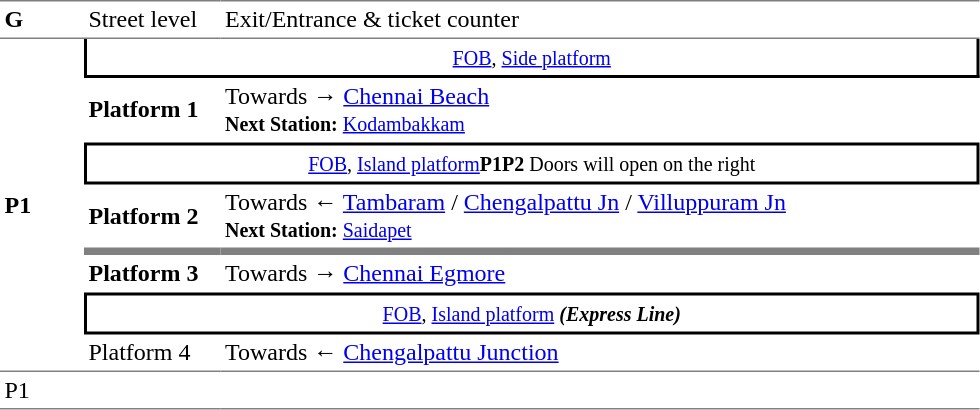<table cellpadding="3" cellspacing="0" border="0">
<tr>
<td valign="top" width="30" style="border-top:solid 1px gray;border-bottom:solid 1px gray;"><strong>G</strong></td>
<td valign="top" width="85" style="border-top:solid 1px gray;border-bottom:solid 1px gray;">Street level</td>
<td valign="top" width="500" style="border-top:solid 1px gray;border-bottom:solid 1px gray;">Exit/Entrance & ticket counter</td>
</tr>
<tr>
<td rowspan="7" style="border-bottom:solid 1px gray;" width="50" valign="center"><strong>P1</strong></td>
<td colspan="2" style="border-right:solid 2px black;border-left:solid 2px black;border-bottom:solid 2px black;text-align:center;"><a href='#'><small>FOB</small></a><small>, <a href='#'>Side platform</a></small></td>
</tr>
<tr>
<td width="85" style="border-bottom:solid 1px white;"><span><strong>Platform 1</strong></span></td>
<td width="500" style="border-bottom:solid 1px white;">Towards → <a href='#'>Chennai Beach</a><br><small><strong>Next Station:</strong> <a href='#'>Kodambakkam</a></small></td>
</tr>
<tr>
<td colspan="2" style="border-top:solid 2px black;border-right:solid 2px black;border-left:solid 2px black;border-bottom:solid 2px black;text-align:center;"><a href='#'><small>FOB</small></a><small>, <a href='#'>Island platform</a><strong>P1</strong><strong>P2</strong> Doors will open on the right</small></td>
</tr>
<tr>
<td width="85" style="border-bottom:solid 5px gray;"><span><strong>Platform 2</strong></span></td>
<td width="500" style="border-bottom:solid 5px gray;">Towards ← <a href='#'>Tambaram</a> / <a href='#'>Chengalpattu Jn</a> / <a href='#'>Villuppuram Jn</a><br><small><strong>Next Station:</strong> <a href='#'>Saidapet</a></small></td>
</tr>
<tr>
<td width="85" style="border-bottom:solid 1px white;"><span><strong>Platform 3</strong></span></td>
<td style="border-bottom:solid 1px white;" width="500">Towards → <a href='#'>Chennai Egmore</a></td>
</tr>
<tr>
<td colspan="2" style="border-top:solid 2px black;border-right:solid 2px black;border-left:solid 2px black;border-bottom:solid 2px black;text-align:center;"><a href='#'><small>FOB</small></a><small>, <a href='#'>Island platform</a> <strong></strong> <strong><em>(Express Line)<strong><em></small></td>
</tr>
<tr>
<td width="85" style="border-bottom:solid 1px gray;"><span></strong>Platform 4<strong></span></td>
<td style="border-bottom:solid 1px gray;" width="500">Towards ← <a href='#'>Chengalpattu Junction</a></td>
</tr>
<tr>
<td style="border-bottom:solid 1px gray;" width="50" valign="top"></strong>P1<strong></td>
<td style="border-bottom:solid 1px gray;" width="50" valign="top"></td>
<td style="border-bottom:solid 1px gray;" width="50" valign="top"></td>
</tr>
<tr>
</tr>
</table>
